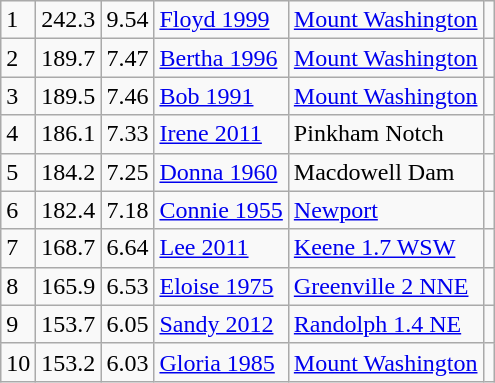<table class="wikitable">
<tr>
<td>1</td>
<td>242.3</td>
<td>9.54</td>
<td><a href='#'>Floyd 1999</a></td>
<td><a href='#'>Mount Washington</a></td>
<td></td>
</tr>
<tr>
<td>2</td>
<td>189.7</td>
<td>7.47</td>
<td><a href='#'>Bertha 1996</a></td>
<td><a href='#'>Mount Washington</a></td>
<td></td>
</tr>
<tr>
<td>3</td>
<td>189.5</td>
<td>7.46</td>
<td><a href='#'>Bob 1991</a></td>
<td><a href='#'>Mount Washington</a></td>
<td></td>
</tr>
<tr>
<td>4</td>
<td>186.1</td>
<td>7.33</td>
<td><a href='#'>Irene 2011</a></td>
<td>Pinkham Notch</td>
<td></td>
</tr>
<tr>
<td>5</td>
<td>184.2</td>
<td>7.25</td>
<td><a href='#'>Donna 1960</a></td>
<td>Macdowell Dam</td>
<td></td>
</tr>
<tr>
<td>6</td>
<td>182.4</td>
<td>7.18</td>
<td><a href='#'>Connie 1955</a></td>
<td><a href='#'>Newport</a></td>
<td></td>
</tr>
<tr>
<td>7</td>
<td>168.7</td>
<td>6.64</td>
<td><a href='#'>Lee 2011</a></td>
<td><a href='#'>Keene 1.7 WSW</a></td>
<td></td>
</tr>
<tr>
<td>8</td>
<td>165.9</td>
<td>6.53</td>
<td><a href='#'>Eloise 1975</a></td>
<td><a href='#'>Greenville 2 NNE</a></td>
<td></td>
</tr>
<tr>
<td>9</td>
<td>153.7</td>
<td>6.05</td>
<td><a href='#'>Sandy 2012</a></td>
<td><a href='#'>Randolph 1.4 NE</a></td>
<td></td>
</tr>
<tr>
<td>10</td>
<td>153.2</td>
<td>6.03</td>
<td><a href='#'>Gloria 1985</a></td>
<td><a href='#'>Mount Washington</a></td>
<td></td>
</tr>
</table>
